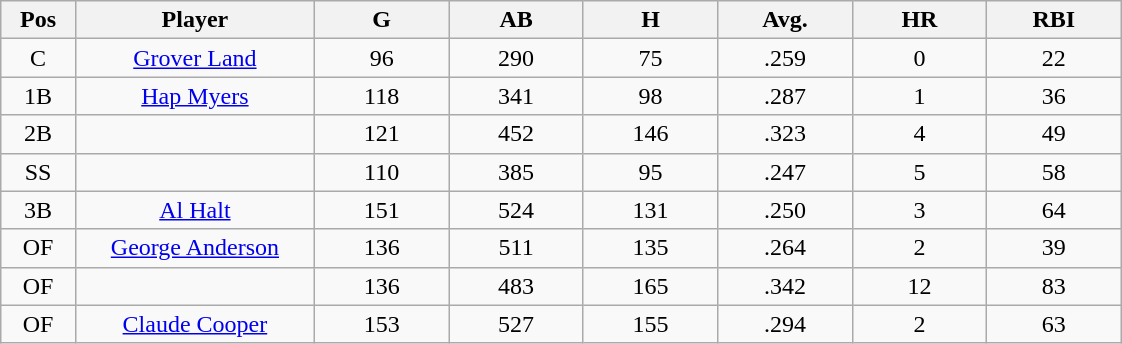<table class="wikitable sortable">
<tr>
<th bgcolor="#DDDDFF" width="5%">Pos</th>
<th bgcolor="#DDDDFF" width="16%">Player</th>
<th bgcolor="#DDDDFF" width="9%">G</th>
<th bgcolor="#DDDDFF" width="9%">AB</th>
<th bgcolor="#DDDDFF" width="9%">H</th>
<th bgcolor="#DDDDFF" width="9%">Avg.</th>
<th bgcolor="#DDDDFF" width="9%">HR</th>
<th bgcolor="#DDDDFF" width="9%">RBI</th>
</tr>
<tr align="center">
<td>C</td>
<td><a href='#'>Grover Land</a></td>
<td>96</td>
<td>290</td>
<td>75</td>
<td>.259</td>
<td>0</td>
<td>22</td>
</tr>
<tr align="center">
<td>1B</td>
<td><a href='#'>Hap Myers</a></td>
<td>118</td>
<td>341</td>
<td>98</td>
<td>.287</td>
<td>1</td>
<td>36</td>
</tr>
<tr align="center">
<td>2B</td>
<td></td>
<td>121</td>
<td>452</td>
<td>146</td>
<td>.323</td>
<td>4</td>
<td>49</td>
</tr>
<tr align="center">
<td>SS</td>
<td></td>
<td>110</td>
<td>385</td>
<td>95</td>
<td>.247</td>
<td>5</td>
<td>58</td>
</tr>
<tr align="center">
<td>3B</td>
<td><a href='#'>Al Halt</a></td>
<td>151</td>
<td>524</td>
<td>131</td>
<td>.250</td>
<td>3</td>
<td>64</td>
</tr>
<tr align="center">
<td>OF</td>
<td><a href='#'>George Anderson</a></td>
<td>136</td>
<td>511</td>
<td>135</td>
<td>.264</td>
<td>2</td>
<td>39</td>
</tr>
<tr align="center">
<td>OF</td>
<td></td>
<td>136</td>
<td>483</td>
<td>165</td>
<td>.342</td>
<td>12</td>
<td>83</td>
</tr>
<tr align="center">
<td>OF</td>
<td><a href='#'>Claude Cooper</a></td>
<td>153</td>
<td>527</td>
<td>155</td>
<td>.294</td>
<td>2</td>
<td>63</td>
</tr>
</table>
